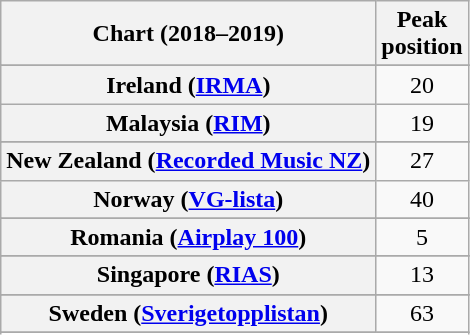<table class="wikitable sortable plainrowheaders" style="text-align:center">
<tr>
<th scope="col">Chart (2018–2019)</th>
<th scope="col">Peak<br>position</th>
</tr>
<tr>
</tr>
<tr>
</tr>
<tr>
</tr>
<tr>
</tr>
<tr>
</tr>
<tr>
</tr>
<tr>
</tr>
<tr>
<th scope="row">Ireland (<a href='#'>IRMA</a>)</th>
<td>20</td>
</tr>
<tr>
<th scope="row">Malaysia (<a href='#'>RIM</a>)</th>
<td>19</td>
</tr>
<tr>
</tr>
<tr>
<th scope="row">New Zealand (<a href='#'>Recorded Music NZ</a>)</th>
<td>27</td>
</tr>
<tr>
<th scope="row">Norway (<a href='#'>VG-lista</a>)</th>
<td>40</td>
</tr>
<tr>
</tr>
<tr>
<th scope="row">Romania (<a href='#'>Airplay 100</a>)</th>
<td>5</td>
</tr>
<tr>
</tr>
<tr>
<th scope="row">Singapore (<a href='#'>RIAS</a>)</th>
<td>13</td>
</tr>
<tr>
</tr>
<tr>
</tr>
<tr>
<th scope="row">Sweden (<a href='#'>Sverigetopplistan</a>)</th>
<td>63</td>
</tr>
<tr>
</tr>
<tr>
</tr>
<tr>
</tr>
<tr>
</tr>
<tr>
</tr>
</table>
